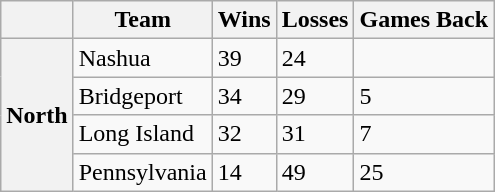<table class="wikitable">
<tr>
<th></th>
<th>Team</th>
<th>Wins</th>
<th>Losses</th>
<th>Games Back</th>
</tr>
<tr>
<th rowspan="4">North</th>
<td>Nashua</td>
<td>39</td>
<td>24</td>
<td> </td>
</tr>
<tr>
<td>Bridgeport</td>
<td>34</td>
<td>29</td>
<td>5</td>
</tr>
<tr>
<td>Long Island</td>
<td>32</td>
<td>31</td>
<td>7</td>
</tr>
<tr>
<td>Pennsylvania</td>
<td>14</td>
<td>49</td>
<td>25</td>
</tr>
</table>
